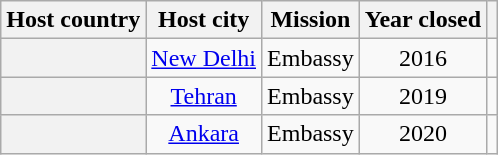<table class="wikitable plainrowheaders" style="text-align:center;">
<tr>
<th scope="col">Host country</th>
<th scope="col">Host city</th>
<th scope="col">Mission</th>
<th scope="col">Year closed</th>
<th scope="col"></th>
</tr>
<tr>
<th scope="row"></th>
<td><a href='#'>New Delhi</a></td>
<td>Embassy</td>
<td>2016</td>
<td></td>
</tr>
<tr>
<th scope="row"></th>
<td><a href='#'>Tehran</a></td>
<td>Embassy</td>
<td>2019</td>
<td></td>
</tr>
<tr>
<th scope="row"></th>
<td><a href='#'>Ankara</a></td>
<td>Embassy</td>
<td>2020</td>
<td></td>
</tr>
</table>
